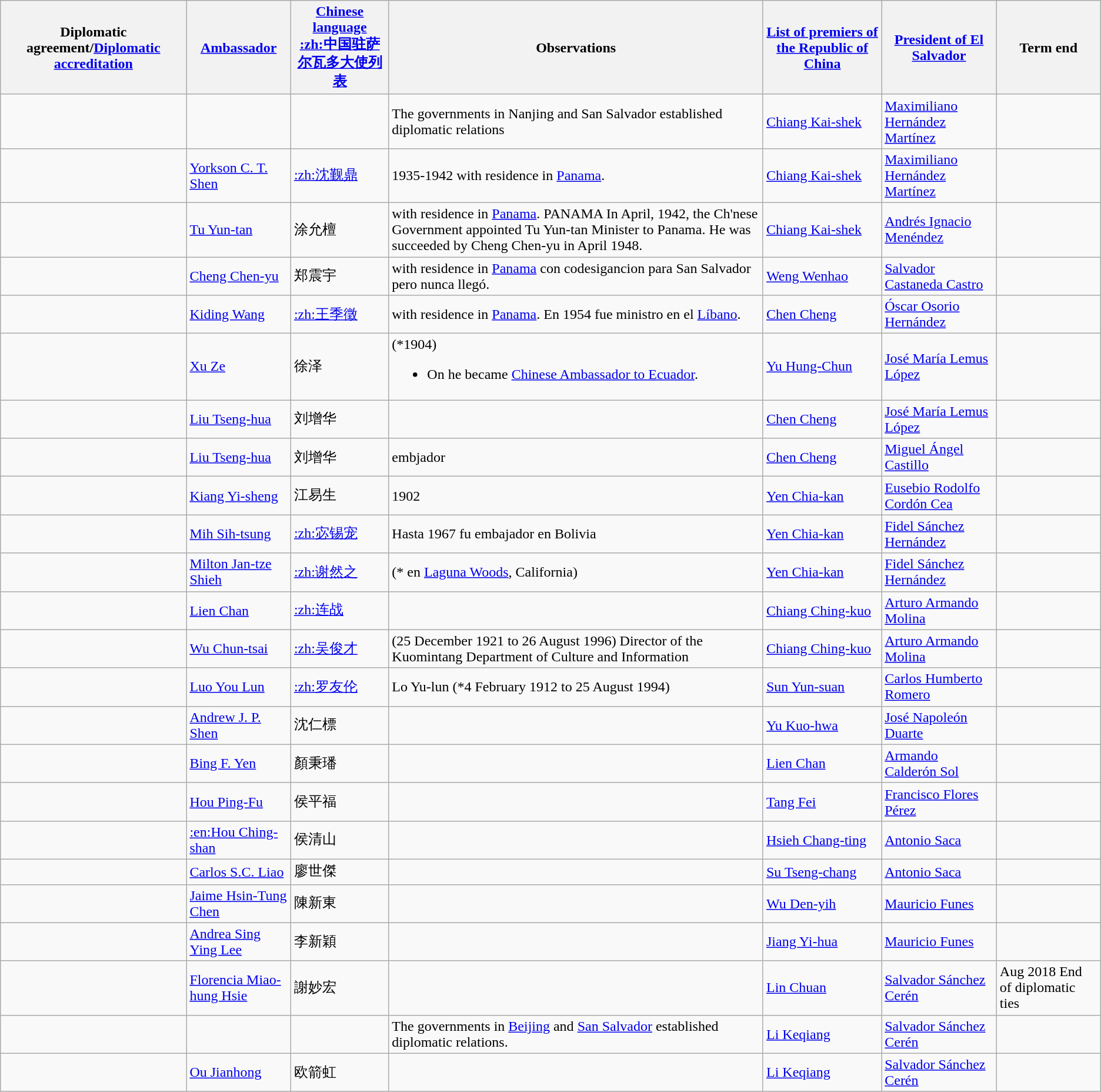<table class="wikitable sortable">
<tr>
<th>Diplomatic agreement/<a href='#'>Diplomatic accreditation</a></th>
<th><a href='#'>Ambassador</a></th>
<th><a href='#'>Chinese language</a><br><a href='#'>:zh:中国驻萨尔瓦多大使列表</a></th>
<th>Observations</th>
<th><a href='#'>List of premiers of the Republic of China</a></th>
<th><a href='#'>President of El Salvador</a></th>
<th>Term end</th>
</tr>
<tr>
<td></td>
<td></td>
<td></td>
<td>The governments in Nanjing and San Salvador established diplomatic relations</td>
<td><a href='#'>Chiang Kai-shek</a></td>
<td><a href='#'>Maximiliano Hernández Martínez</a></td>
<td></td>
</tr>
<tr>
<td></td>
<td><a href='#'>Yorkson C. T. Shen</a></td>
<td><a href='#'>:zh:沈觐鼎</a></td>
<td>1935-1942 with residence in <a href='#'>Panama</a>.</td>
<td><a href='#'>Chiang Kai-shek</a></td>
<td><a href='#'>Maximiliano Hernández Martínez</a></td>
<td></td>
</tr>
<tr>
<td></td>
<td><a href='#'>Tu Yun-tan</a></td>
<td>涂允檀</td>
<td>with residence in <a href='#'>Panama</a>. PANAMA In April, 1942, the Ch'nese Government appointed Tu Yun-tan Minister to Panama. He was succeeded by Cheng Chen-yu in April 1948.</td>
<td><a href='#'>Chiang Kai-shek</a></td>
<td><a href='#'>Andrés Ignacio Menéndez</a></td>
<td></td>
</tr>
<tr>
<td></td>
<td><a href='#'>Cheng Chen-yu</a></td>
<td>郑震宇</td>
<td>with residence in <a href='#'>Panama</a> con codesigancion para San Salvador pero nunca llegó.</td>
<td><a href='#'>Weng Wenhao</a></td>
<td><a href='#'>Salvador Castaneda Castro</a></td>
<td></td>
</tr>
<tr>
<td></td>
<td><a href='#'>Kiding Wang</a></td>
<td><a href='#'>:zh:王季徵</a></td>
<td>with residence in <a href='#'>Panama</a>. En 1954 fue ministro en el <a href='#'>Líbano</a>.</td>
<td><a href='#'>Chen Cheng</a></td>
<td><a href='#'>Óscar Osorio Hernández</a></td>
<td></td>
</tr>
<tr>
<td></td>
<td><a href='#'>Xu Ze</a></td>
<td>徐泽</td>
<td>(*1904)<br><ul><li>On  he became <a href='#'>Chinese Ambassador to Ecuador</a>.</li></ul></td>
<td><a href='#'>Yu Hung-Chun</a></td>
<td><a href='#'>José María Lemus López</a></td>
<td></td>
</tr>
<tr>
<td></td>
<td><a href='#'>Liu Tseng-hua</a></td>
<td>刘增华</td>
<td></td>
<td><a href='#'>Chen Cheng</a></td>
<td><a href='#'>José María Lemus López</a></td>
<td></td>
</tr>
<tr>
<td></td>
<td><a href='#'>Liu Tseng-hua</a></td>
<td>刘增华</td>
<td>embjador</td>
<td><a href='#'>Chen Cheng</a></td>
<td><a href='#'>Miguel Ángel Castillo</a></td>
<td></td>
</tr>
<tr>
<td></td>
<td><a href='#'>Kiang Yi-sheng</a></td>
<td>江易生</td>
<td>1902</td>
<td><a href='#'>Yen Chia-kan</a></td>
<td><a href='#'>Eusebio Rodolfo Cordón Cea</a></td>
<td></td>
</tr>
<tr>
<td></td>
<td><a href='#'>Mih Sih-tsung</a></td>
<td><a href='#'>:zh:宓锡宠</a></td>
<td>Hasta 1967 fu embajador en Bolivia</td>
<td><a href='#'>Yen Chia-kan</a></td>
<td><a href='#'>Fidel Sánchez Hernández</a></td>
<td></td>
</tr>
<tr>
<td></td>
<td><a href='#'>Milton Jan-tze Shieh</a></td>
<td><a href='#'>:zh:谢然之</a></td>
<td>(*  en <a href='#'>Laguna Woods</a>, California) </td>
<td><a href='#'>Yen Chia-kan</a></td>
<td><a href='#'>Fidel Sánchez Hernández</a></td>
<td></td>
</tr>
<tr>
<td></td>
<td><a href='#'>Lien Chan</a></td>
<td><a href='#'>:zh:连战</a></td>
<td></td>
<td><a href='#'>Chiang Ching-kuo</a></td>
<td><a href='#'>Arturo Armando Molina</a></td>
<td></td>
</tr>
<tr>
<td></td>
<td><a href='#'>Wu Chun-tsai</a></td>
<td><a href='#'>:zh:吴俊才</a></td>
<td>(25 December 1921 to 26 August 1996) Director of the Kuomintang Department of Culture and Information</td>
<td><a href='#'>Chiang Ching-kuo</a></td>
<td><a href='#'>Arturo Armando Molina</a></td>
<td></td>
</tr>
<tr>
<td></td>
<td><a href='#'>Luo You Lun</a></td>
<td><a href='#'>:zh:罗友伦</a></td>
<td>Lo Yu-lun (*4 February 1912 to 25 August 1994)</td>
<td><a href='#'>Sun Yun-suan</a></td>
<td><a href='#'>Carlos Humberto Romero</a></td>
<td></td>
</tr>
<tr>
<td></td>
<td><a href='#'>Andrew J. P. Shen</a></td>
<td>沈仁標</td>
<td></td>
<td><a href='#'>Yu Kuo-hwa</a></td>
<td><a href='#'>José Napoleón Duarte</a></td>
<td></td>
</tr>
<tr>
<td></td>
<td><a href='#'>Bing F. Yen</a></td>
<td>顏秉璠</td>
<td></td>
<td><a href='#'>Lien Chan</a></td>
<td><a href='#'>Armando Calderón Sol</a></td>
<td></td>
</tr>
<tr>
<td></td>
<td><a href='#'>Hou Ping-Fu</a></td>
<td>侯平福</td>
<td></td>
<td><a href='#'>Tang Fei</a></td>
<td><a href='#'>Francisco Flores Pérez</a></td>
<td></td>
</tr>
<tr>
<td></td>
<td><a href='#'>:en:Hou Ching-shan</a></td>
<td>侯清山</td>
<td></td>
<td><a href='#'>Hsieh Chang-ting</a></td>
<td><a href='#'>Antonio Saca</a></td>
<td></td>
</tr>
<tr>
<td></td>
<td><a href='#'>Carlos S.C. Liao</a></td>
<td>廖世傑</td>
<td></td>
<td><a href='#'>Su Tseng-chang</a></td>
<td><a href='#'>Antonio Saca</a></td>
<td></td>
</tr>
<tr>
<td></td>
<td><a href='#'>Jaime Hsin-Tung Chen</a></td>
<td>陳新東</td>
<td></td>
<td><a href='#'>Wu Den-yih</a></td>
<td><a href='#'>Mauricio Funes</a></td>
<td></td>
</tr>
<tr>
<td></td>
<td><a href='#'>Andrea Sing Ying Lee</a></td>
<td>李新穎</td>
<td></td>
<td><a href='#'>Jiang Yi-hua</a></td>
<td><a href='#'>Mauricio Funes</a></td>
<td></td>
</tr>
<tr>
<td></td>
<td><a href='#'>Florencia Miao-hung Hsie</a></td>
<td>謝妙宏</td>
<td></td>
<td><a href='#'>Lin Chuan</a></td>
<td><a href='#'>Salvador Sánchez Cerén</a></td>
<td>Aug 2018 End of diplomatic ties</td>
</tr>
<tr>
<td></td>
<td></td>
<td></td>
<td>The governments in <a href='#'>Beijing</a> and <a href='#'>San Salvador</a> established diplomatic relations.</td>
<td><a href='#'>Li Keqiang</a></td>
<td><a href='#'>Salvador Sánchez Cerén</a></td>
<td></td>
</tr>
<tr>
<td></td>
<td><a href='#'>Ou Jianhong</a></td>
<td>欧箭虹</td>
<td></td>
<td><a href='#'>Li Keqiang</a></td>
<td><a href='#'>Salvador Sánchez Cerén</a></td>
<td></td>
</tr>
</table>
